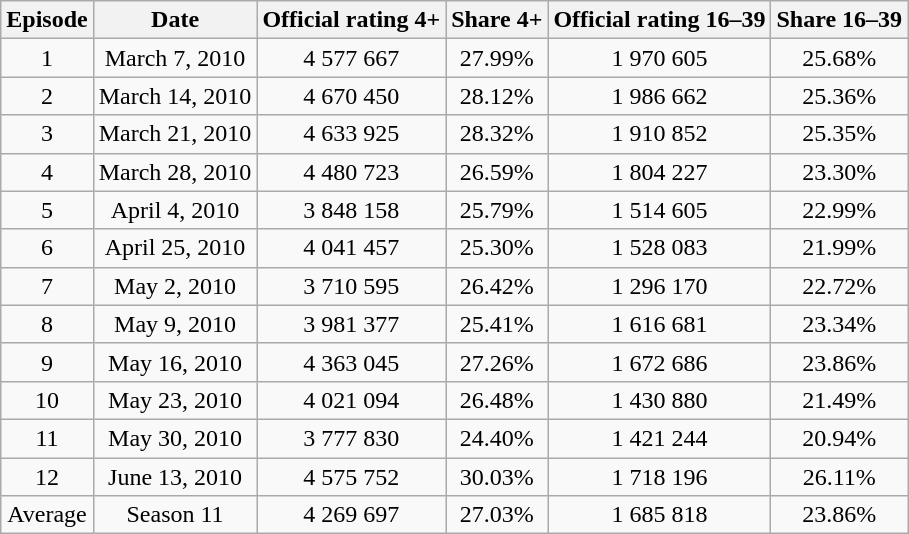<table class="wikitable" style="text-align:center;">
<tr>
<th>Episode</th>
<th>Date</th>
<th>Official rating 4+</th>
<th>Share 4+</th>
<th>Official rating 16–39</th>
<th>Share 16–39</th>
</tr>
<tr>
<td>1</td>
<td>March 7, 2010</td>
<td>4 577 667</td>
<td>27.99%</td>
<td>1 970 605</td>
<td>25.68%</td>
</tr>
<tr>
<td>2</td>
<td>March 14, 2010</td>
<td>4 670 450</td>
<td>28.12%</td>
<td>1 986 662</td>
<td>25.36%</td>
</tr>
<tr>
<td>3</td>
<td>March 21, 2010</td>
<td>4 633 925</td>
<td>28.32%</td>
<td>1 910 852</td>
<td>25.35%</td>
</tr>
<tr>
<td>4</td>
<td>March 28, 2010</td>
<td>4 480 723</td>
<td>26.59%</td>
<td>1 804 227</td>
<td>23.30%</td>
</tr>
<tr>
<td>5</td>
<td>April 4, 2010</td>
<td>3 848 158</td>
<td>25.79%</td>
<td>1 514 605</td>
<td>22.99%</td>
</tr>
<tr>
<td>6</td>
<td>April 25, 2010</td>
<td>4 041 457</td>
<td>25.30%</td>
<td>1 528 083</td>
<td>21.99%</td>
</tr>
<tr>
<td>7</td>
<td>May 2, 2010</td>
<td>3 710 595</td>
<td>26.42%</td>
<td>1 296 170</td>
<td>22.72%</td>
</tr>
<tr>
<td>8</td>
<td>May 9, 2010</td>
<td>3 981 377</td>
<td>25.41%</td>
<td>1 616 681</td>
<td>23.34%</td>
</tr>
<tr>
<td>9</td>
<td>May 16, 2010</td>
<td>4 363 045</td>
<td>27.26%</td>
<td>1 672 686</td>
<td>23.86%</td>
</tr>
<tr>
<td>10</td>
<td>May 23, 2010</td>
<td>4 021 094</td>
<td>26.48%</td>
<td>1 430 880</td>
<td>21.49%</td>
</tr>
<tr>
<td>11</td>
<td>May 30, 2010</td>
<td>3 777 830</td>
<td>24.40%</td>
<td>1 421 244</td>
<td>20.94%</td>
</tr>
<tr>
<td>12</td>
<td>June 13, 2010</td>
<td>4 575 752</td>
<td>30.03%</td>
<td>1 718 196</td>
<td>26.11%</td>
</tr>
<tr>
<td>Average</td>
<td>Season 11</td>
<td>4 269 697</td>
<td>27.03%</td>
<td>1 685 818</td>
<td>23.86%</td>
</tr>
</table>
